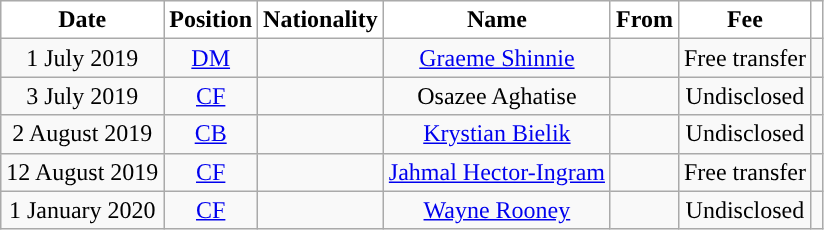<table class="wikitable" style="text-align:center;">
<tr>
<th style="color:#000000; background:#ffffff; ">Date</th>
<th style="color:#000000; background:#ffffff; ">Position</th>
<th style="color:#000000; background:#ffffff; ">Nationality</th>
<th style="color:#000000; background:#ffffff; ">Name</th>
<th style="color:#000000; background:#ffffff; ">From</th>
<th style="color:#000000; background:#ffffff; ">Fee</th>
<th style="color:#000000; background:#ffffff; "></th>
</tr>
<tr>
<td>1 July 2019</td>
<td><a href='#'>DM</a></td>
<td></td>
<td><a href='#'>Graeme Shinnie</a></td>
<td></td>
<td>Free transfer</td>
<td></td>
</tr>
<tr>
<td>3 July 2019</td>
<td><a href='#'>CF</a></td>
<td></td>
<td>Osazee Aghatise</td>
<td></td>
<td>Undisclosed</td>
<td></td>
</tr>
<tr>
<td>2 August 2019</td>
<td><a href='#'>CB</a></td>
<td></td>
<td><a href='#'>Krystian Bielik</a></td>
<td></td>
<td>Undisclosed</td>
<td></td>
</tr>
<tr>
<td>12 August 2019</td>
<td><a href='#'>CF</a></td>
<td></td>
<td><a href='#'>Jahmal Hector-Ingram</a></td>
<td></td>
<td>Free transfer</td>
<td></td>
</tr>
<tr>
<td>1 January 2020</td>
<td><a href='#'>CF</a></td>
<td></td>
<td><a href='#'>Wayne Rooney</a></td>
<td></td>
<td>Undisclosed</td>
<td></td>
</tr>
</table>
